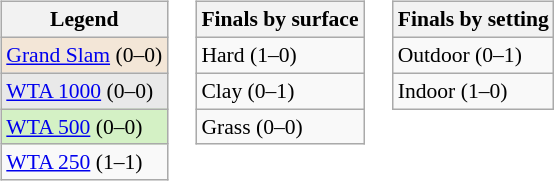<table>
<tr valign=top>
<td><br><table class="wikitable" style=font-size:90%>
<tr>
<th>Legend</th>
</tr>
<tr>
<td bgcolor="f3e6d7"><a href='#'>Grand Slam</a> (0–0)</td>
</tr>
<tr>
<td bgcolor="e9e9e9"><a href='#'>WTA 1000</a> (0–0)</td>
</tr>
<tr>
<td bgcolor="d4f1c5"><a href='#'>WTA 500</a> (0–0)</td>
</tr>
<tr>
<td><a href='#'>WTA 250</a> (1–1)</td>
</tr>
</table>
</td>
<td><br><table class="wikitable" style=font-size:90%>
<tr>
<th>Finals by surface</th>
</tr>
<tr>
<td>Hard (1–0)</td>
</tr>
<tr>
<td>Clay (0–1)</td>
</tr>
<tr>
<td>Grass (0–0)</td>
</tr>
</table>
</td>
<td><br><table class="wikitable" style=font-size:90%>
<tr>
<th>Finals by setting</th>
</tr>
<tr>
<td>Outdoor (0–1)</td>
</tr>
<tr>
<td>Indoor (1–0)</td>
</tr>
</table>
</td>
</tr>
</table>
